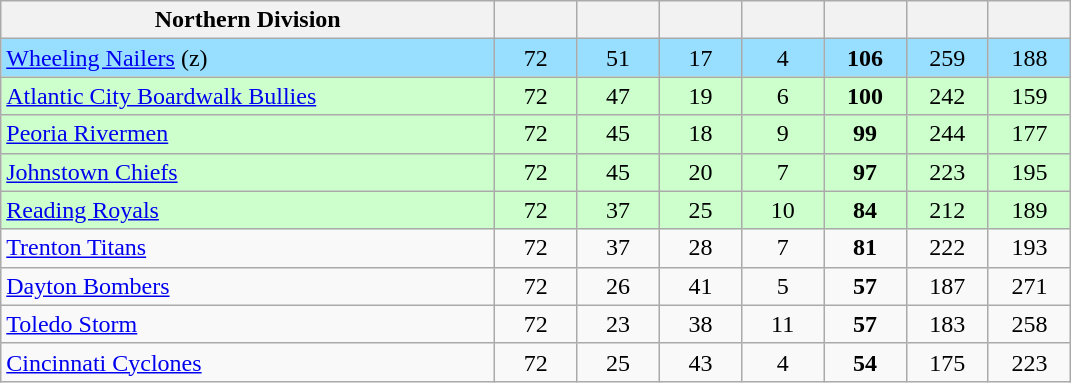<table class="wikitable sortable" style="text-align:center">
<tr>
<th style="width:30%;" class="unsortable">Northern Division</th>
<th style="width:5%;"></th>
<th style="width:5%;"></th>
<th style="width:5%;"></th>
<th style="width:5%;"></th>
<th style="width:5%;"></th>
<th style="width:5%;"></th>
<th style="width:5%;"></th>
</tr>
<tr bgcolor="#97DEFF">
<td align=left><a href='#'>Wheeling Nailers</a> (z)</td>
<td>72</td>
<td>51</td>
<td>17</td>
<td>4</td>
<td><strong>106</strong></td>
<td>259</td>
<td>188</td>
</tr>
<tr bgcolor="#ccffcc">
<td align=left><a href='#'>Atlantic City Boardwalk Bullies</a></td>
<td>72</td>
<td>47</td>
<td>19</td>
<td>6</td>
<td><strong>100</strong></td>
<td>242</td>
<td>159</td>
</tr>
<tr bgcolor="#ccffcc">
<td align=left><a href='#'>Peoria Rivermen</a></td>
<td>72</td>
<td>45</td>
<td>18</td>
<td>9</td>
<td><strong>99</strong></td>
<td>244</td>
<td>177</td>
</tr>
<tr bgcolor="#ccffcc">
<td align=left><a href='#'>Johnstown Chiefs</a></td>
<td>72</td>
<td>45</td>
<td>20</td>
<td>7</td>
<td><strong>97</strong></td>
<td>223</td>
<td>195</td>
</tr>
<tr bgcolor="#ccffcc">
<td align=left><a href='#'>Reading Royals</a></td>
<td>72</td>
<td>37</td>
<td>25</td>
<td>10</td>
<td><strong>84</strong></td>
<td>212</td>
<td>189</td>
</tr>
<tr>
<td align=left><a href='#'>Trenton Titans</a></td>
<td>72</td>
<td>37</td>
<td>28</td>
<td>7</td>
<td><strong>81</strong></td>
<td>222</td>
<td>193</td>
</tr>
<tr>
<td align=left><a href='#'>Dayton Bombers</a></td>
<td>72</td>
<td>26</td>
<td>41</td>
<td>5</td>
<td><strong>57</strong></td>
<td>187</td>
<td>271</td>
</tr>
<tr>
<td align=left><a href='#'>Toledo Storm</a></td>
<td>72</td>
<td>23</td>
<td>38</td>
<td>11</td>
<td><strong>57</strong></td>
<td>183</td>
<td>258</td>
</tr>
<tr>
<td align=left><a href='#'>Cincinnati Cyclones</a></td>
<td>72</td>
<td>25</td>
<td>43</td>
<td>4</td>
<td><strong>54</strong></td>
<td>175</td>
<td>223</td>
</tr>
</table>
